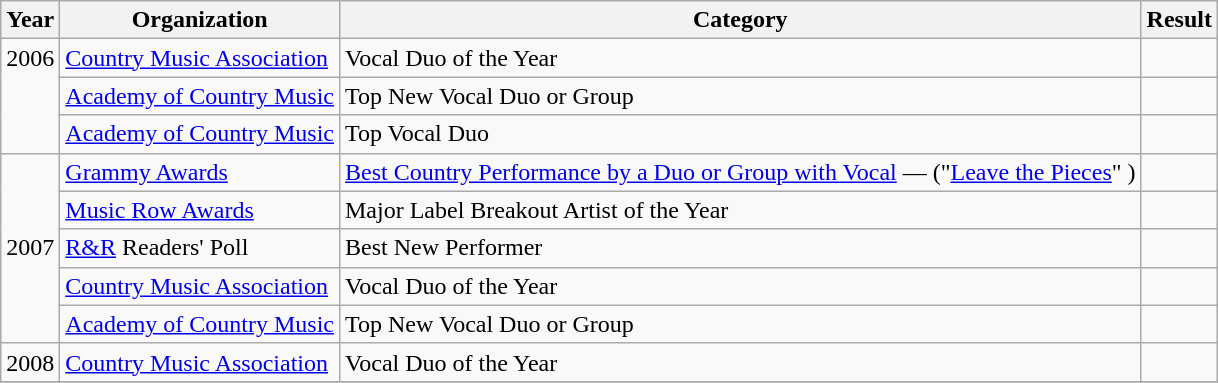<table class="wikitable">
<tr>
<th>Year</th>
<th>Organization</th>
<th>Category</th>
<th>Result</th>
</tr>
<tr>
<td valign="top" rowspan="3">2006</td>
<td valign="top"><a href='#'>Country Music Association</a></td>
<td>Vocal Duo of the Year</td>
<td></td>
</tr>
<tr>
<td><a href='#'>Academy of Country Music</a></td>
<td>Top New Vocal Duo or Group</td>
<td></td>
</tr>
<tr>
<td><a href='#'>Academy of Country Music</a></td>
<td>Top Vocal Duo</td>
<td></td>
</tr>
<tr>
<td valign="center" rowspan="5">2007</td>
<td><a href='#'>Grammy Awards</a></td>
<td><a href='#'>Best Country Performance by a Duo or Group with Vocal</a> — ("<a href='#'>Leave the Pieces</a>" )</td>
<td></td>
</tr>
<tr>
<td><a href='#'>Music Row Awards</a></td>
<td>Major Label Breakout Artist of the Year</td>
<td></td>
</tr>
<tr>
<td><a href='#'>R&R</a> Readers' Poll</td>
<td>Best New Performer</td>
<td></td>
</tr>
<tr>
<td><a href='#'>Country Music Association</a></td>
<td>Vocal Duo of the Year</td>
<td></td>
</tr>
<tr>
<td><a href='#'>Academy of Country Music</a></td>
<td>Top New Vocal Duo or Group</td>
<td></td>
</tr>
<tr>
<td valign="top">2008</td>
<td valign="top"><a href='#'>Country Music Association</a></td>
<td>Vocal Duo of the Year</td>
<td></td>
</tr>
<tr>
</tr>
</table>
